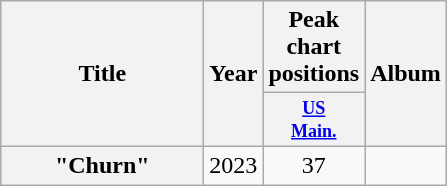<table class="wikitable plainrowheaders" style="text-align:center;">
<tr>
<th scope="col" rowspan="2" style="width:8em;">Title</th>
<th scope="col" rowspan="2">Year</th>
<th scope="col" colspan="1">Peak chart positions</th>
<th scope="col" rowspan="2">Album</th>
</tr>
<tr>
<th style="width:4em;font-size:75%"><a href='#'>US<br>Main.</a><br></th>
</tr>
<tr>
<th scope="row">"Churn"</th>
<td>2023</td>
<td>37</td>
<td></td>
</tr>
</table>
